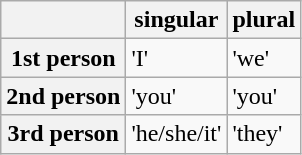<table class="wikitable">
<tr>
<th></th>
<th>singular</th>
<th>plural</th>
</tr>
<tr>
<th>1st person</th>
<td> 'I'</td>
<td> 'we'</td>
</tr>
<tr>
<th>2nd person</th>
<td> 'you'</td>
<td> 'you'</td>
</tr>
<tr>
<th>3rd person</th>
<td> 'he/she/it'</td>
<td> 'they'</td>
</tr>
</table>
